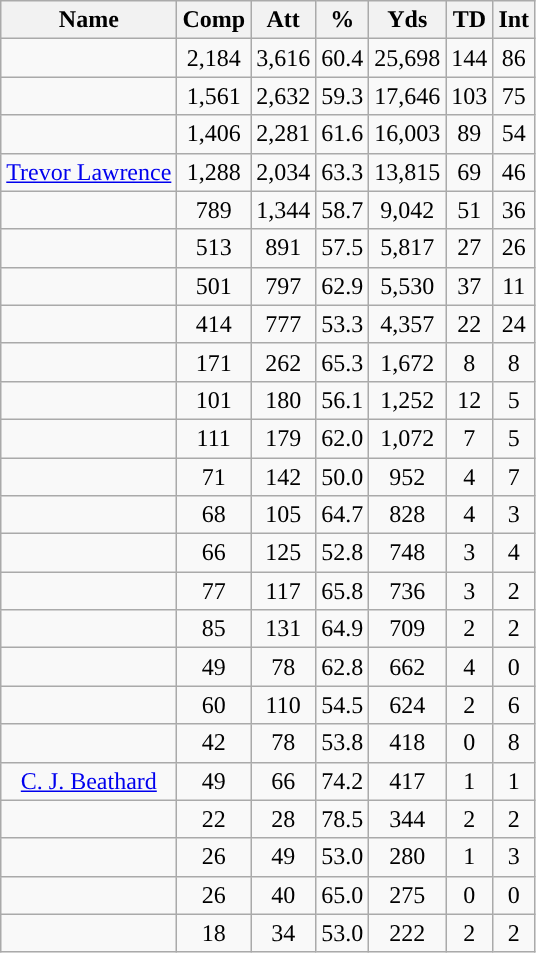<table class="wikitable sortable" style="text-align:center">
<tr>
<th scope="col">Name</th>
<th scope="col">Comp</th>
<th scope="col">Att</th>
<th scope="col">%</th>
<th scope="col">Yds</th>
<th scope="col">TD</th>
<th scope="col">Int</th>
</tr>
<tr>
<td></td>
<td>2,184</td>
<td>3,616</td>
<td>60.4</td>
<td>25,698</td>
<td>144</td>
<td>86</td>
</tr>
<tr>
<td></td>
<td>1,561</td>
<td>2,632</td>
<td>59.3</td>
<td>17,646</td>
<td>103</td>
<td>75</td>
</tr>
<tr>
<td></td>
<td>1,406</td>
<td>2,281</td>
<td>61.6</td>
<td>16,003</td>
<td>89</td>
<td>54</td>
</tr>
<tr>
<td><a href='#'>Trevor Lawrence</a></td>
<td>1,288</td>
<td>2,034</td>
<td>63.3</td>
<td>13,815</td>
<td>69</td>
<td>46</td>
</tr>
<tr>
<td></td>
<td>789</td>
<td>1,344</td>
<td>58.7</td>
<td>9,042</td>
<td>51</td>
<td>36</td>
</tr>
<tr>
<td></td>
<td>513</td>
<td>891</td>
<td>57.5</td>
<td>5,817</td>
<td>27</td>
<td>26</td>
</tr>
<tr>
<td></td>
<td>501</td>
<td>797</td>
<td>62.9</td>
<td>5,530</td>
<td>37</td>
<td>11</td>
</tr>
<tr>
<td></td>
<td>414</td>
<td>777</td>
<td>53.3</td>
<td>4,357</td>
<td>22</td>
<td>24</td>
</tr>
<tr>
<td></td>
<td>171</td>
<td>262</td>
<td>65.3</td>
<td>1,672</td>
<td>8</td>
<td>8</td>
</tr>
<tr>
<td></td>
<td>101</td>
<td>180</td>
<td>56.1</td>
<td>1,252</td>
<td>12</td>
<td>5</td>
</tr>
<tr>
<td></td>
<td>111</td>
<td>179</td>
<td>62.0</td>
<td>1,072</td>
<td>7</td>
<td>5</td>
</tr>
<tr>
<td></td>
<td>71</td>
<td>142</td>
<td>50.0</td>
<td>952</td>
<td>4</td>
<td>7</td>
</tr>
<tr>
<td></td>
<td>68</td>
<td>105</td>
<td>64.7</td>
<td>828</td>
<td>4</td>
<td>3</td>
</tr>
<tr>
<td></td>
<td>66</td>
<td>125</td>
<td>52.8</td>
<td>748</td>
<td>3</td>
<td>4</td>
</tr>
<tr>
<td></td>
<td>77</td>
<td>117</td>
<td>65.8</td>
<td>736</td>
<td>3</td>
<td>2</td>
</tr>
<tr>
<td></td>
<td>85</td>
<td>131</td>
<td>64.9</td>
<td>709</td>
<td>2</td>
<td>2</td>
</tr>
<tr>
<td></td>
<td>49</td>
<td>78</td>
<td>62.8</td>
<td>662</td>
<td>4</td>
<td>0</td>
</tr>
<tr>
<td></td>
<td>60</td>
<td>110</td>
<td>54.5</td>
<td>624</td>
<td>2</td>
<td>6</td>
</tr>
<tr>
<td></td>
<td>42</td>
<td>78</td>
<td>53.8</td>
<td>418</td>
<td>0</td>
<td>8</td>
</tr>
<tr>
<td><a href='#'>C. J. Beathard</a></td>
<td>49</td>
<td>66</td>
<td>74.2</td>
<td>417</td>
<td>1</td>
<td>1</td>
</tr>
<tr>
<td></td>
<td>22</td>
<td>28</td>
<td>78.5</td>
<td>344</td>
<td>2</td>
<td>2</td>
</tr>
<tr>
<td></td>
<td>26</td>
<td>49</td>
<td>53.0</td>
<td>280</td>
<td>1</td>
<td>3</td>
</tr>
<tr>
<td></td>
<td>26</td>
<td>40</td>
<td>65.0</td>
<td>275</td>
<td>0</td>
<td>0</td>
</tr>
<tr>
<td></td>
<td>18</td>
<td>34</td>
<td>53.0</td>
<td>222</td>
<td>2</td>
<td>2</td>
</tr>
</table>
